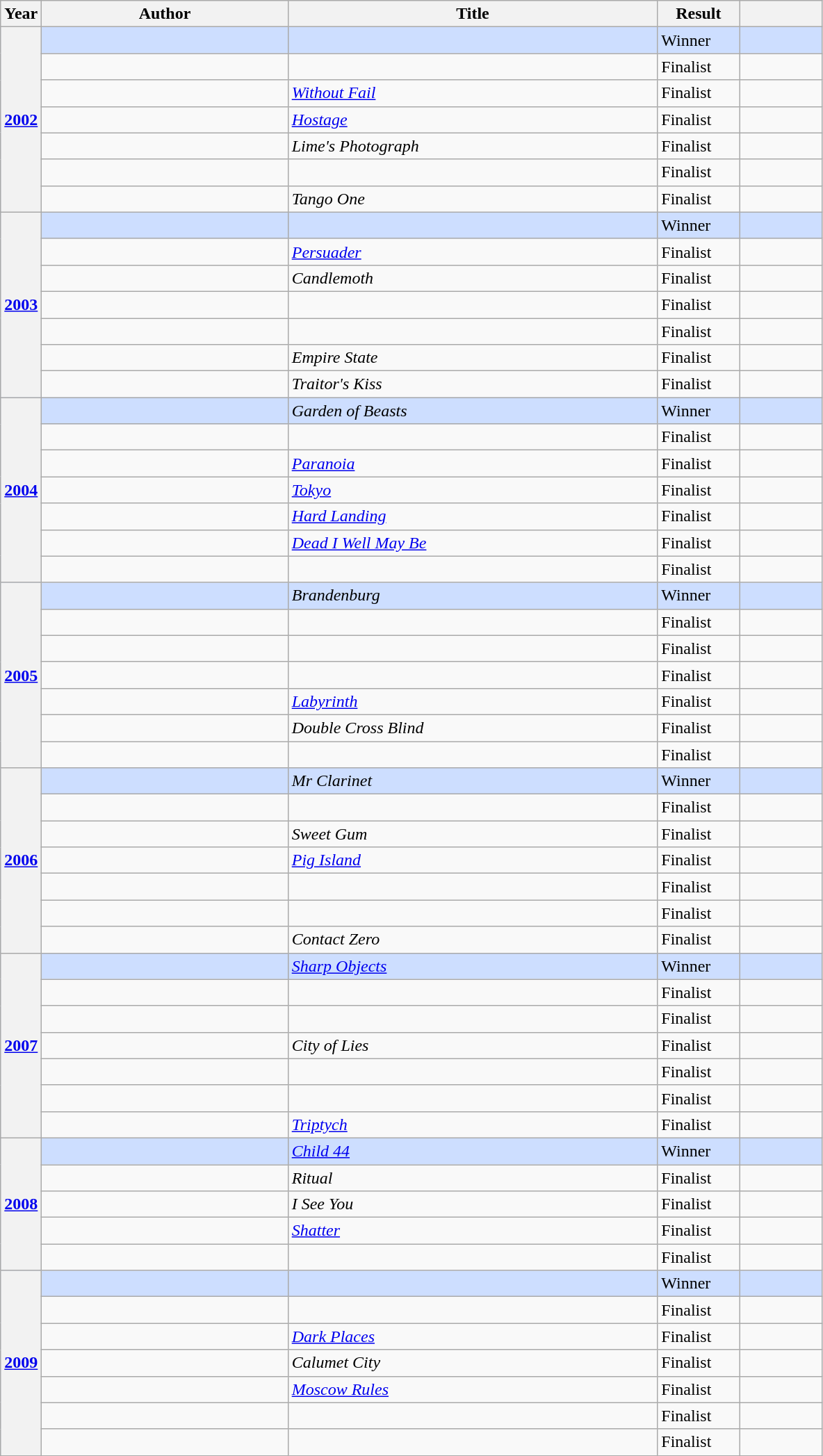<table class="wikitable sortable mw-collapsible">
<tr>
<th scope="col" width="5%">Year</th>
<th scope="col" width="30%">Author</th>
<th scope="col" width="45%">Title</th>
<th scope="col" width="10%">Result</th>
<th scope="col" width="10%"></th>
</tr>
<tr style="background:#cddeff">
<th rowspan="7"><a href='#'>2002</a></th>
<td></td>
<td><em></em></td>
<td>Winner</td>
<td></td>
</tr>
<tr>
<td></td>
<td><em></em></td>
<td>Finalist</td>
<td></td>
</tr>
<tr>
<td></td>
<td><em><a href='#'>Without Fail</a></em></td>
<td>Finalist</td>
<td></td>
</tr>
<tr>
<td></td>
<td><em><a href='#'>Hostage</a></em></td>
<td>Finalist</td>
<td></td>
</tr>
<tr>
<td></td>
<td><em>Lime's Photograph</em></td>
<td>Finalist</td>
<td></td>
</tr>
<tr>
<td></td>
<td><em></em></td>
<td>Finalist</td>
<td></td>
</tr>
<tr>
<td></td>
<td><em>Tango One</em></td>
<td>Finalist</td>
<td></td>
</tr>
<tr style="background:#cddeff">
<th rowspan="7"><a href='#'>2003</a></th>
<td></td>
<td><em></em></td>
<td>Winner</td>
<td></td>
</tr>
<tr>
<td></td>
<td><em><a href='#'>Persuader</a></em></td>
<td>Finalist</td>
<td></td>
</tr>
<tr>
<td></td>
<td><em>Candlemoth</em></td>
<td>Finalist</td>
<td></td>
</tr>
<tr>
<td></td>
<td><em></em></td>
<td>Finalist</td>
<td></td>
</tr>
<tr>
<td></td>
<td><em></em></td>
<td>Finalist</td>
<td></td>
</tr>
<tr>
<td></td>
<td><em>Empire State</em></td>
<td>Finalist</td>
<td></td>
</tr>
<tr>
<td></td>
<td><em>Traitor's Kiss</em></td>
<td>Finalist</td>
<td></td>
</tr>
<tr style="background:#cddeff">
<th rowspan="7"><a href='#'>2004</a></th>
<td></td>
<td><em>Garden of Beasts</em></td>
<td>Winner</td>
<td></td>
</tr>
<tr>
<td></td>
<td><em></em></td>
<td>Finalist</td>
<td></td>
</tr>
<tr>
<td></td>
<td><em><a href='#'>Paranoia</a></em></td>
<td>Finalist</td>
<td></td>
</tr>
<tr>
<td></td>
<td><em><a href='#'>Tokyo</a></em></td>
<td>Finalist</td>
<td></td>
</tr>
<tr>
<td></td>
<td><em><a href='#'>Hard Landing</a></em></td>
<td>Finalist</td>
<td></td>
</tr>
<tr>
<td></td>
<td><em><a href='#'>Dead I Well May Be</a></em></td>
<td>Finalist</td>
<td></td>
</tr>
<tr>
<td></td>
<td><em></em></td>
<td>Finalist</td>
<td></td>
</tr>
<tr style="background:#cddeff">
<th rowspan="7"><a href='#'>2005</a></th>
<td></td>
<td><em>Brandenburg</em></td>
<td>Winner</td>
<td></td>
</tr>
<tr>
<td></td>
<td><em></em></td>
<td>Finalist</td>
<td></td>
</tr>
<tr>
<td></td>
<td><em></em></td>
<td>Finalist</td>
<td></td>
</tr>
<tr>
<td></td>
<td><em></em></td>
<td>Finalist</td>
<td></td>
</tr>
<tr>
<td></td>
<td><em><a href='#'>Labyrinth</a></em></td>
<td>Finalist</td>
<td></td>
</tr>
<tr>
<td></td>
<td><em>Double Cross Blind</em></td>
<td>Finalist</td>
<td></td>
</tr>
<tr>
<td></td>
<td><em></em></td>
<td>Finalist</td>
<td></td>
</tr>
<tr style="background:#cddeff">
<th rowspan="7"><a href='#'>2006</a></th>
<td></td>
<td><em>Mr Clarinet</em></td>
<td>Winner</td>
<td></td>
</tr>
<tr>
<td></td>
<td><em></em></td>
<td>Finalist</td>
<td></td>
</tr>
<tr>
<td></td>
<td><em>Sweet Gum</em></td>
<td>Finalist</td>
<td></td>
</tr>
<tr>
<td></td>
<td><em><a href='#'>Pig Island</a></em></td>
<td>Finalist</td>
<td></td>
</tr>
<tr>
<td></td>
<td><em></em></td>
<td>Finalist</td>
<td></td>
</tr>
<tr>
<td></td>
<td><em></em></td>
<td>Finalist</td>
<td></td>
</tr>
<tr>
<td></td>
<td><em>Contact Zero</em></td>
<td>Finalist</td>
<td></td>
</tr>
<tr style="background:#cddeff">
<th rowspan="7"><a href='#'>2007</a></th>
<td></td>
<td><em><a href='#'>Sharp Objects</a></em></td>
<td>Winner</td>
<td></td>
</tr>
<tr>
<td></td>
<td><em></em></td>
<td>Finalist</td>
<td></td>
</tr>
<tr>
<td></td>
<td><em></em></td>
<td>Finalist</td>
<td></td>
</tr>
<tr>
<td></td>
<td><em>City of Lies</em></td>
<td>Finalist</td>
<td></td>
</tr>
<tr>
<td></td>
<td><em></em></td>
<td>Finalist</td>
<td></td>
</tr>
<tr>
<td></td>
<td><em></em></td>
<td>Finalist</td>
<td></td>
</tr>
<tr>
<td></td>
<td><em><a href='#'>Triptych</a></em></td>
<td>Finalist</td>
<td></td>
</tr>
<tr style="background:#cddeff">
<th rowspan="5"><a href='#'>2008</a></th>
<td></td>
<td><em><a href='#'>Child 44</a></em></td>
<td>Winner</td>
<td></td>
</tr>
<tr>
<td></td>
<td><em>Ritual</em></td>
<td>Finalist</td>
<td></td>
</tr>
<tr>
<td></td>
<td><em>I See You</em></td>
<td>Finalist</td>
<td></td>
</tr>
<tr>
<td></td>
<td><em><a href='#'>Shatter</a></em></td>
<td>Finalist</td>
<td></td>
</tr>
<tr>
<td></td>
<td><em></em></td>
<td>Finalist</td>
<td></td>
</tr>
<tr style="background:#cddeff">
<th rowspan="7"><a href='#'>2009</a></th>
<td></td>
<td><em></em></td>
<td>Winner</td>
<td></td>
</tr>
<tr>
<td></td>
<td><em></em></td>
<td>Finalist</td>
<td></td>
</tr>
<tr>
<td></td>
<td><em><a href='#'>Dark Places</a></em></td>
<td>Finalist</td>
<td></td>
</tr>
<tr>
<td></td>
<td><em>Calumet City</em></td>
<td>Finalist</td>
<td></td>
</tr>
<tr>
<td></td>
<td><em><a href='#'>Moscow Rules</a></em></td>
<td>Finalist</td>
<td></td>
</tr>
<tr>
<td></td>
<td><em></em></td>
<td>Finalist</td>
<td></td>
</tr>
<tr>
<td></td>
<td><em></em></td>
<td>Finalist</td>
<td></td>
</tr>
</table>
